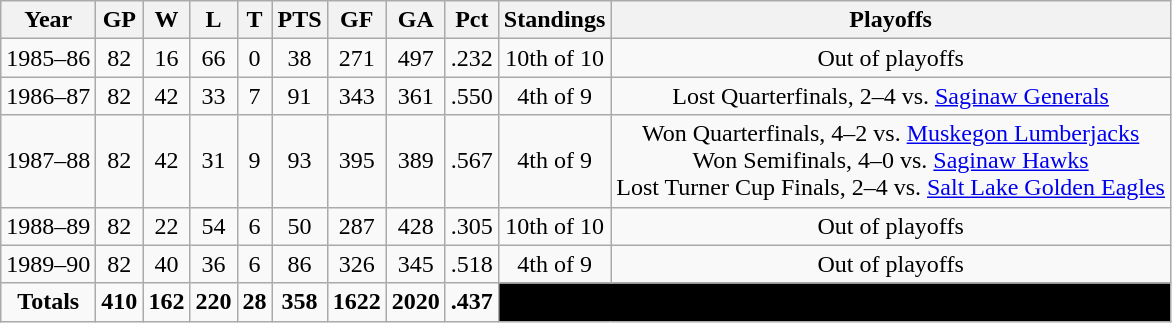<table class="wikitable" style="text-align:center;">
<tr>
<th>Year</th>
<th>GP</th>
<th>W</th>
<th>L</th>
<th>T</th>
<th>PTS</th>
<th>GF</th>
<th>GA</th>
<th>Pct</th>
<th>Standings</th>
<th>Playoffs</th>
</tr>
<tr>
<td>1985–86</td>
<td>82</td>
<td>16</td>
<td>66</td>
<td>0</td>
<td>38</td>
<td>271</td>
<td>497</td>
<td>.232</td>
<td>10th of 10</td>
<td>Out of playoffs</td>
</tr>
<tr>
<td>1986–87</td>
<td>82</td>
<td>42</td>
<td>33</td>
<td>7</td>
<td>91</td>
<td>343</td>
<td>361</td>
<td>.550</td>
<td>4th of 9</td>
<td>Lost Quarterfinals, 2–4 vs. <a href='#'>Saginaw Generals</a></td>
</tr>
<tr>
<td>1987–88</td>
<td>82</td>
<td>42</td>
<td>31</td>
<td>9</td>
<td>93</td>
<td>395</td>
<td>389</td>
<td>.567</td>
<td>4th of 9</td>
<td>Won Quarterfinals, 4–2 vs. <a href='#'>Muskegon Lumberjacks</a><br>Won Semifinals, 4–0 vs. <a href='#'>Saginaw Hawks</a><br>Lost Turner Cup Finals, 2–4 vs. <a href='#'>Salt Lake Golden Eagles</a></td>
</tr>
<tr>
<td>1988–89</td>
<td>82</td>
<td>22</td>
<td>54</td>
<td>6</td>
<td>50</td>
<td>287</td>
<td>428</td>
<td>.305</td>
<td>10th of 10</td>
<td>Out of playoffs</td>
</tr>
<tr>
<td>1989–90</td>
<td>82</td>
<td>40</td>
<td>36</td>
<td>6</td>
<td>86</td>
<td>326</td>
<td>345</td>
<td>.518</td>
<td>4th of 9</td>
<td>Out of playoffs</td>
</tr>
<tr>
<td><strong>Totals</strong></td>
<td><strong>410</strong></td>
<td><strong>162</strong></td>
<td><strong>220</strong></td>
<td><strong>28</strong></td>
<td><strong>358</strong></td>
<td><strong>1622</strong></td>
<td><strong>2020</strong></td>
<td><strong>.437</strong></td>
<td colspan=2 bgcolor=#000000></td>
</tr>
</table>
